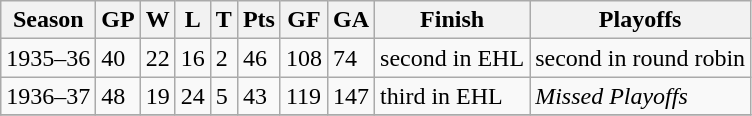<table class="wikitable">
<tr>
<th>Season</th>
<th>GP</th>
<th>W</th>
<th>L</th>
<th>T</th>
<th>Pts</th>
<th>GF</th>
<th>GA</th>
<th>Finish</th>
<th>Playoffs</th>
</tr>
<tr>
<td>1935–36</td>
<td>40</td>
<td>22</td>
<td>16</td>
<td>2</td>
<td>46</td>
<td>108</td>
<td>74</td>
<td>second in EHL</td>
<td>second in round robin</td>
</tr>
<tr>
<td>1936–37</td>
<td>48</td>
<td>19</td>
<td>24</td>
<td>5</td>
<td>43</td>
<td>119</td>
<td>147</td>
<td>third in EHL</td>
<td><em>Missed Playoffs</em></td>
</tr>
<tr>
</tr>
</table>
